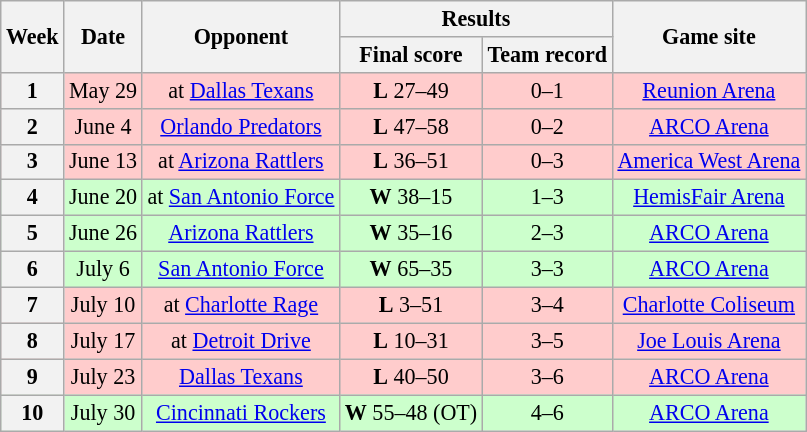<table class="wikitable" style="font-size: 92%;" "align=center">
<tr>
<th rowspan="2">Week</th>
<th rowspan="2">Date</th>
<th rowspan="2">Opponent</th>
<th colspan="2">Results</th>
<th rowspan="2">Game site</th>
</tr>
<tr>
<th>Final score</th>
<th>Team record</th>
</tr>
<tr style="background:#fcc">
<th>1</th>
<td style="text-align:center;">May 29</td>
<td style="text-align:center;">at <a href='#'>Dallas Texans</a></td>
<td style="text-align:center;"><strong>L</strong> 27–49</td>
<td style="text-align:center;">0–1</td>
<td style="text-align:center;"><a href='#'>Reunion Arena</a></td>
</tr>
<tr style="background:#fcc">
<th>2</th>
<td style="text-align:center;">June 4</td>
<td style="text-align:center;"><a href='#'>Orlando Predators</a></td>
<td style="text-align:center;"><strong>L</strong> 47–58</td>
<td style="text-align:center;">0–2</td>
<td style="text-align:center;"><a href='#'>ARCO Arena</a></td>
</tr>
<tr style="background:#fcc">
<th>3</th>
<td style="text-align:center;">June 13</td>
<td style="text-align:center;">at <a href='#'>Arizona Rattlers</a></td>
<td style="text-align:center;"><strong>L</strong> 36–51</td>
<td style="text-align:center;">0–3</td>
<td style="text-align:center;"><a href='#'>America West Arena</a></td>
</tr>
<tr style="background:#cfc">
<th>4</th>
<td style="text-align:center;">June 20</td>
<td style="text-align:center;">at <a href='#'>San Antonio Force</a></td>
<td style="text-align:center;"><strong>W</strong> 38–15</td>
<td style="text-align:center;">1–3</td>
<td style="text-align:center;"><a href='#'>HemisFair Arena</a></td>
</tr>
<tr style="background:#cfc">
<th>5</th>
<td style="text-align:center;">June 26</td>
<td style="text-align:center;"><a href='#'>Arizona Rattlers</a></td>
<td style="text-align:center;"><strong>W</strong> 35–16</td>
<td style="text-align:center;">2–3</td>
<td style="text-align:center;"><a href='#'>ARCO Arena</a></td>
</tr>
<tr style="background:#cfc">
<th>6</th>
<td style="text-align:center;">July 6</td>
<td style="text-align:center;"><a href='#'>San Antonio Force</a></td>
<td style="text-align:center;"><strong>W</strong> 65–35</td>
<td style="text-align:center;">3–3</td>
<td style="text-align:center;"><a href='#'>ARCO Arena</a></td>
</tr>
<tr style="background:#fcc">
<th>7</th>
<td style="text-align:center;">July 10</td>
<td style="text-align:center;">at <a href='#'>Charlotte Rage</a></td>
<td style="text-align:center;"><strong>L</strong> 3–51</td>
<td style="text-align:center;">3–4</td>
<td style="text-align:center;"><a href='#'>Charlotte Coliseum</a></td>
</tr>
<tr style="background:#fcc">
<th>8</th>
<td style="text-align:center;">July 17</td>
<td style="text-align:center;">at <a href='#'>Detroit Drive</a></td>
<td style="text-align:center;"><strong>L</strong> 10–31</td>
<td style="text-align:center;">3–5</td>
<td style="text-align:center;"><a href='#'>Joe Louis Arena</a></td>
</tr>
<tr style="background:#fcc">
<th>9</th>
<td style="text-align:center;">July 23</td>
<td style="text-align:center;"><a href='#'>Dallas Texans</a></td>
<td style="text-align:center;"><strong>L</strong> 40–50</td>
<td style="text-align:center;">3–6</td>
<td style="text-align:center;"><a href='#'>ARCO Arena</a></td>
</tr>
<tr style="background:#cfc">
<th>10</th>
<td style="text-align:center;">July 30</td>
<td style="text-align:center;"><a href='#'>Cincinnati Rockers</a></td>
<td style="text-align:center;"><strong>W</strong> 55–48 (OT)</td>
<td style="text-align:center;">4–6</td>
<td style="text-align:center;"><a href='#'>ARCO Arena</a></td>
</tr>
</table>
